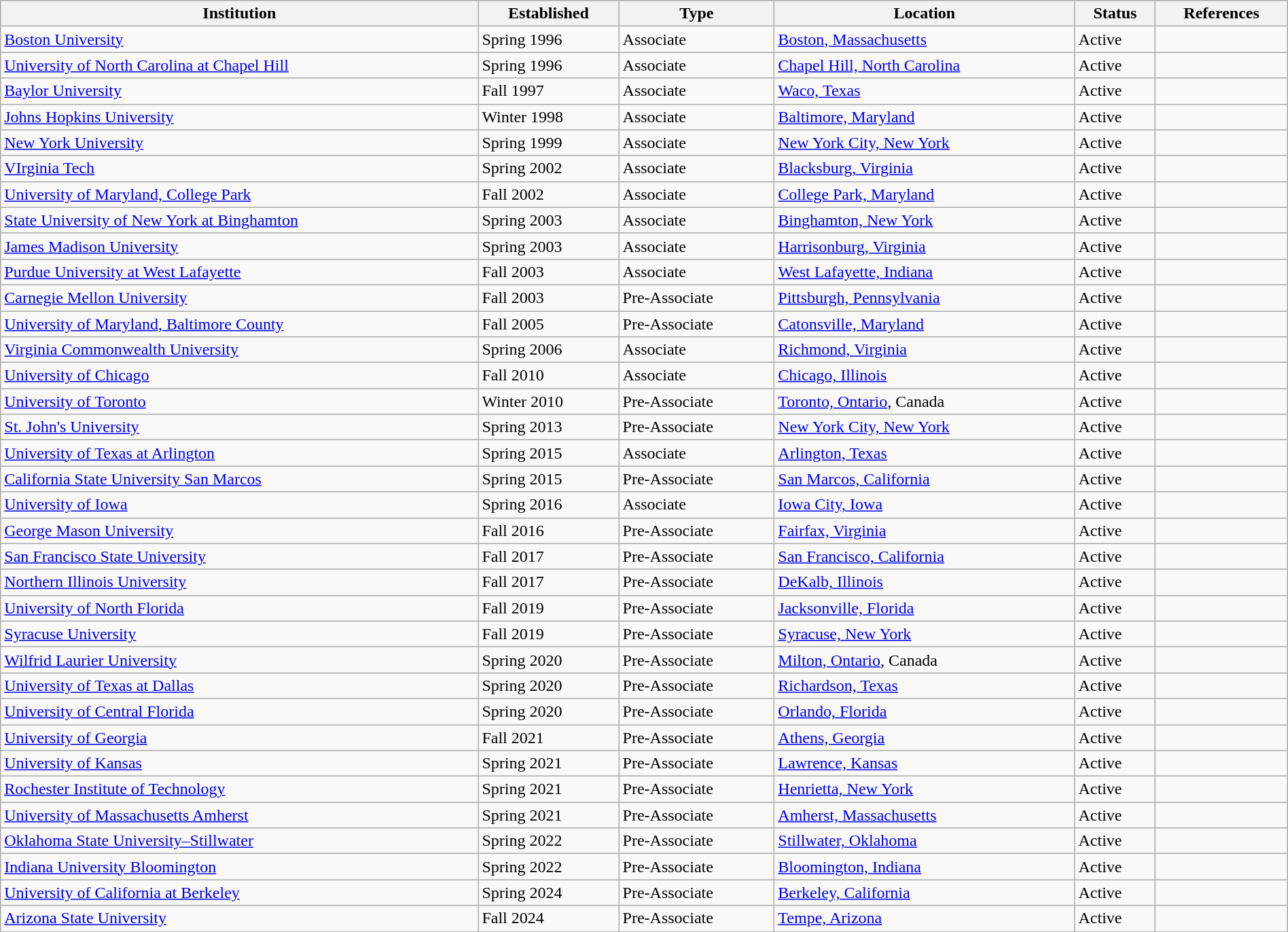<table class="wikitable sortable" style="width:100%;">
<tr>
<th>Institution</th>
<th>Established</th>
<th>Type</th>
<th>Location</th>
<th>Status</th>
<th>References</th>
</tr>
<tr>
<td><a href='#'>Boston University</a></td>
<td>Spring 1996</td>
<td>Associate</td>
<td><a href='#'>Boston, Massachusetts</a></td>
<td>Active</td>
<td></td>
</tr>
<tr>
<td><a href='#'>University of North Carolina at Chapel Hill</a></td>
<td>Spring 1996</td>
<td>Associate</td>
<td><a href='#'>Chapel Hill, North Carolina</a></td>
<td>Active</td>
<td></td>
</tr>
<tr>
<td><a href='#'>Baylor University</a></td>
<td>Fall 1997</td>
<td>Associate</td>
<td><a href='#'>Waco, Texas</a></td>
<td>Active</td>
<td></td>
</tr>
<tr>
<td><a href='#'>Johns Hopkins University</a></td>
<td>Winter 1998</td>
<td>Associate</td>
<td><a href='#'>Baltimore, Maryland</a></td>
<td>Active</td>
<td></td>
</tr>
<tr>
<td><a href='#'>New York University</a></td>
<td>Spring 1999</td>
<td>Associate</td>
<td><a href='#'>New York City, New York</a></td>
<td>Active</td>
<td></td>
</tr>
<tr>
<td><a href='#'>VIrginia Tech</a></td>
<td>Spring 2002</td>
<td>Associate</td>
<td><a href='#'>Blacksburg, Virginia</a></td>
<td>Active</td>
<td></td>
</tr>
<tr>
<td><a href='#'>University of Maryland, College Park</a></td>
<td>Fall 2002</td>
<td>Associate</td>
<td><a href='#'>College Park, Maryland</a></td>
<td>Active</td>
<td></td>
</tr>
<tr>
<td><a href='#'>State University of New York at Binghamton</a></td>
<td>Spring 2003</td>
<td>Associate</td>
<td><a href='#'>Binghamton, New York</a></td>
<td>Active</td>
<td></td>
</tr>
<tr>
<td><a href='#'>James Madison University</a></td>
<td>Spring 2003</td>
<td>Associate</td>
<td><a href='#'>Harrisonburg, Virginia</a></td>
<td>Active</td>
<td></td>
</tr>
<tr>
<td><a href='#'>Purdue University at West Lafayette</a></td>
<td>Fall 2003</td>
<td>Associate</td>
<td><a href='#'>West Lafayette, Indiana</a></td>
<td>Active</td>
<td></td>
</tr>
<tr>
<td><a href='#'>Carnegie Mellon University</a></td>
<td>Fall 2003</td>
<td>Pre-Associate</td>
<td><a href='#'>Pittsburgh, Pennsylvania</a></td>
<td>Active</td>
<td></td>
</tr>
<tr>
<td><a href='#'>University of Maryland, Baltimore County</a></td>
<td>Fall 2005</td>
<td>Pre-Associate</td>
<td><a href='#'>Catonsville, Maryland</a></td>
<td>Active</td>
<td></td>
</tr>
<tr>
<td><a href='#'>Virginia Commonwealth University</a></td>
<td>Spring 2006</td>
<td>Associate</td>
<td><a href='#'>Richmond, Virginia</a></td>
<td>Active</td>
<td></td>
</tr>
<tr>
<td><a href='#'>University of Chicago</a></td>
<td>Fall 2010</td>
<td>Associate</td>
<td><a href='#'>Chicago, Illinois</a></td>
<td>Active</td>
<td></td>
</tr>
<tr>
<td><a href='#'>University of Toronto</a></td>
<td>Winter 2010</td>
<td>Pre-Associate</td>
<td><a href='#'>Toronto, Ontario</a>, Canada</td>
<td>Active</td>
<td></td>
</tr>
<tr>
<td><a href='#'>St. John's University</a></td>
<td>Spring 2013</td>
<td>Pre-Associate</td>
<td><a href='#'>New York City, New York</a></td>
<td>Active</td>
<td></td>
</tr>
<tr>
<td><a href='#'>University of Texas at Arlington</a></td>
<td>Spring 2015</td>
<td>Associate</td>
<td><a href='#'>Arlington, Texas</a></td>
<td>Active</td>
<td></td>
</tr>
<tr>
<td><a href='#'>California State University San Marcos</a></td>
<td>Spring 2015</td>
<td>Pre-Associate</td>
<td><a href='#'>San Marcos, California</a></td>
<td>Active</td>
<td></td>
</tr>
<tr>
<td><a href='#'>University of Iowa</a></td>
<td>Spring 2016</td>
<td>Associate</td>
<td><a href='#'>Iowa City, Iowa</a></td>
<td>Active</td>
<td></td>
</tr>
<tr>
<td><a href='#'>George Mason University</a></td>
<td>Fall 2016</td>
<td>Pre-Associate</td>
<td><a href='#'>Fairfax, Virginia</a></td>
<td>Active</td>
<td></td>
</tr>
<tr>
<td><a href='#'>San Francisco State University</a></td>
<td>Fall 2017</td>
<td>Pre-Associate</td>
<td><a href='#'>San Francisco, California</a></td>
<td>Active</td>
<td></td>
</tr>
<tr>
<td><a href='#'>Northern Illinois University</a></td>
<td>Fall 2017</td>
<td>Pre-Associate</td>
<td><a href='#'>DeKalb, Illinois</a></td>
<td>Active</td>
<td></td>
</tr>
<tr>
<td><a href='#'>University of North Florida</a></td>
<td>Fall 2019</td>
<td>Pre-Associate</td>
<td><a href='#'>Jacksonville, Florida</a></td>
<td>Active</td>
<td></td>
</tr>
<tr>
<td><a href='#'>Syracuse University</a></td>
<td>Fall 2019</td>
<td>Pre-Associate</td>
<td><a href='#'>Syracuse, New York</a></td>
<td>Active</td>
<td></td>
</tr>
<tr>
<td><a href='#'>Wilfrid Laurier University</a></td>
<td>Spring 2020</td>
<td>Pre-Associate</td>
<td><a href='#'>Milton, Ontario</a>, Canada</td>
<td>Active</td>
<td></td>
</tr>
<tr>
<td><a href='#'>University of Texas at Dallas</a></td>
<td>Spring 2020</td>
<td>Pre-Associate</td>
<td><a href='#'>Richardson, Texas</a></td>
<td>Active</td>
<td></td>
</tr>
<tr>
<td><a href='#'>University of Central Florida</a></td>
<td>Spring 2020</td>
<td>Pre-Associate</td>
<td><a href='#'>Orlando, Florida</a></td>
<td>Active</td>
<td></td>
</tr>
<tr>
<td><a href='#'>University of Georgia</a></td>
<td>Fall 2021</td>
<td>Pre-Associate</td>
<td><a href='#'>Athens, Georgia</a></td>
<td>Active</td>
<td></td>
</tr>
<tr>
<td><a href='#'>University of Kansas</a></td>
<td>Spring 2021</td>
<td>Pre-Associate</td>
<td><a href='#'>Lawrence, Kansas</a></td>
<td>Active</td>
<td></td>
</tr>
<tr>
<td><a href='#'>Rochester Institute of Technology</a></td>
<td>Spring 2021</td>
<td>Pre-Associate</td>
<td><a href='#'>Henrietta, New York</a></td>
<td>Active</td>
<td></td>
</tr>
<tr>
<td><a href='#'>University of Massachusetts Amherst</a></td>
<td>Spring 2021</td>
<td>Pre-Associate</td>
<td><a href='#'>Amherst, Massachusetts</a></td>
<td>Active</td>
<td></td>
</tr>
<tr>
<td><a href='#'>Oklahoma State University–Stillwater</a></td>
<td>Spring 2022</td>
<td>Pre-Associate</td>
<td><a href='#'>Stillwater, Oklahoma</a></td>
<td>Active</td>
<td></td>
</tr>
<tr>
<td><a href='#'>Indiana University Bloomington</a></td>
<td>Spring 2022</td>
<td>Pre-Associate</td>
<td><a href='#'>Bloomington, Indiana</a></td>
<td>Active</td>
<td></td>
</tr>
<tr>
<td><a href='#'>University of California at Berkeley</a></td>
<td>Spring 2024</td>
<td>Pre-Associate</td>
<td><a href='#'>Berkeley, California</a></td>
<td>Active</td>
<td></td>
</tr>
<tr>
<td><a href='#'>Arizona State University</a></td>
<td>Fall 2024</td>
<td>Pre-Associate</td>
<td><a href='#'>Tempe, Arizona</a></td>
<td>Active</td>
<td></td>
</tr>
</table>
